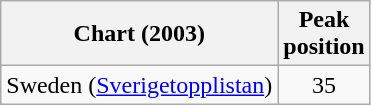<table class="wikitable">
<tr>
<th>Chart (2003)</th>
<th>Peak<br>position</th>
</tr>
<tr>
<td>Sweden (<a href='#'>Sverigetopplistan</a>)</td>
<td align="center">35</td>
</tr>
</table>
